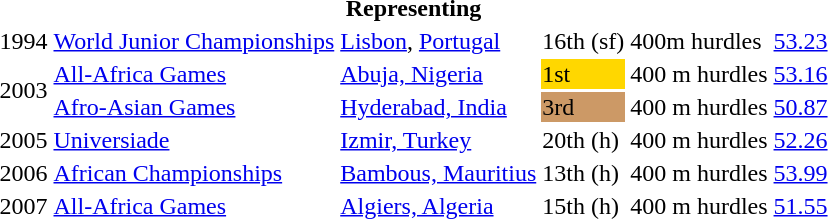<table>
<tr>
<th colspan="6">Representing </th>
</tr>
<tr>
<td>1994</td>
<td><a href='#'>World Junior Championships</a></td>
<td><a href='#'>Lisbon</a>, <a href='#'>Portugal</a></td>
<td>16th (sf)</td>
<td>400m hurdles</td>
<td><a href='#'>53.23</a></td>
</tr>
<tr>
<td rowspan=2>2003</td>
<td><a href='#'>All-Africa Games</a></td>
<td><a href='#'>Abuja, Nigeria</a></td>
<td bgcolor=gold>1st</td>
<td>400 m hurdles</td>
<td><a href='#'>53.16</a></td>
</tr>
<tr>
<td><a href='#'>Afro-Asian Games</a></td>
<td><a href='#'>Hyderabad, India</a></td>
<td bgcolor=cc9966>3rd</td>
<td>400 m hurdles</td>
<td><a href='#'>50.87</a></td>
</tr>
<tr>
<td>2005</td>
<td><a href='#'>Universiade</a></td>
<td><a href='#'>Izmir, Turkey</a></td>
<td>20th (h)</td>
<td>400 m hurdles</td>
<td><a href='#'>52.26</a></td>
</tr>
<tr>
<td>2006</td>
<td><a href='#'>African Championships</a></td>
<td><a href='#'>Bambous, Mauritius</a></td>
<td>13th (h)</td>
<td>400 m hurdles</td>
<td><a href='#'>53.99</a></td>
</tr>
<tr>
<td>2007</td>
<td><a href='#'>All-Africa Games</a></td>
<td><a href='#'>Algiers, Algeria</a></td>
<td>15th (h)</td>
<td>400 m hurdles</td>
<td><a href='#'>51.55</a></td>
</tr>
</table>
